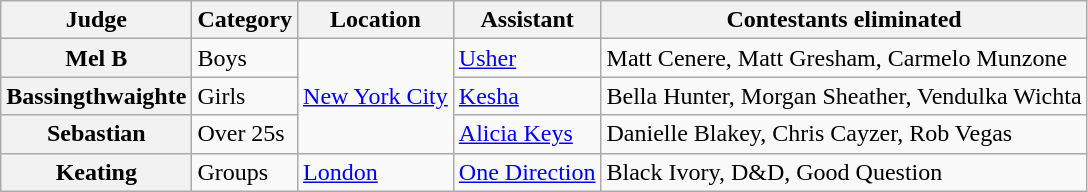<table class="wikitable plainrowheaders">
<tr>
<th scope="col">Judge</th>
<th scope="col">Category</th>
<th scope="col">Location</th>
<th scope="col">Assistant</th>
<th scope="col">Contestants eliminated</th>
</tr>
<tr>
<th scope="row">Mel B</th>
<td>Boys</td>
<td rowspan="3"><a href='#'>New York City</a></td>
<td><a href='#'>Usher</a></td>
<td>Matt Cenere, Matt Gresham, Carmelo Munzone</td>
</tr>
<tr>
<th scope="row">Bassingthwaighte</th>
<td>Girls</td>
<td><a href='#'>Kesha</a></td>
<td>Bella Hunter, Morgan Sheather, Vendulka Wichta</td>
</tr>
<tr>
<th scope="row">Sebastian</th>
<td>Over 25s</td>
<td><a href='#'>Alicia Keys</a></td>
<td>Danielle Blakey, Chris Cayzer, Rob Vegas</td>
</tr>
<tr>
<th scope="row">Keating</th>
<td>Groups</td>
<td><a href='#'>London</a></td>
<td><a href='#'>One Direction</a></td>
<td>Black Ivory, D&D, Good Question</td>
</tr>
</table>
